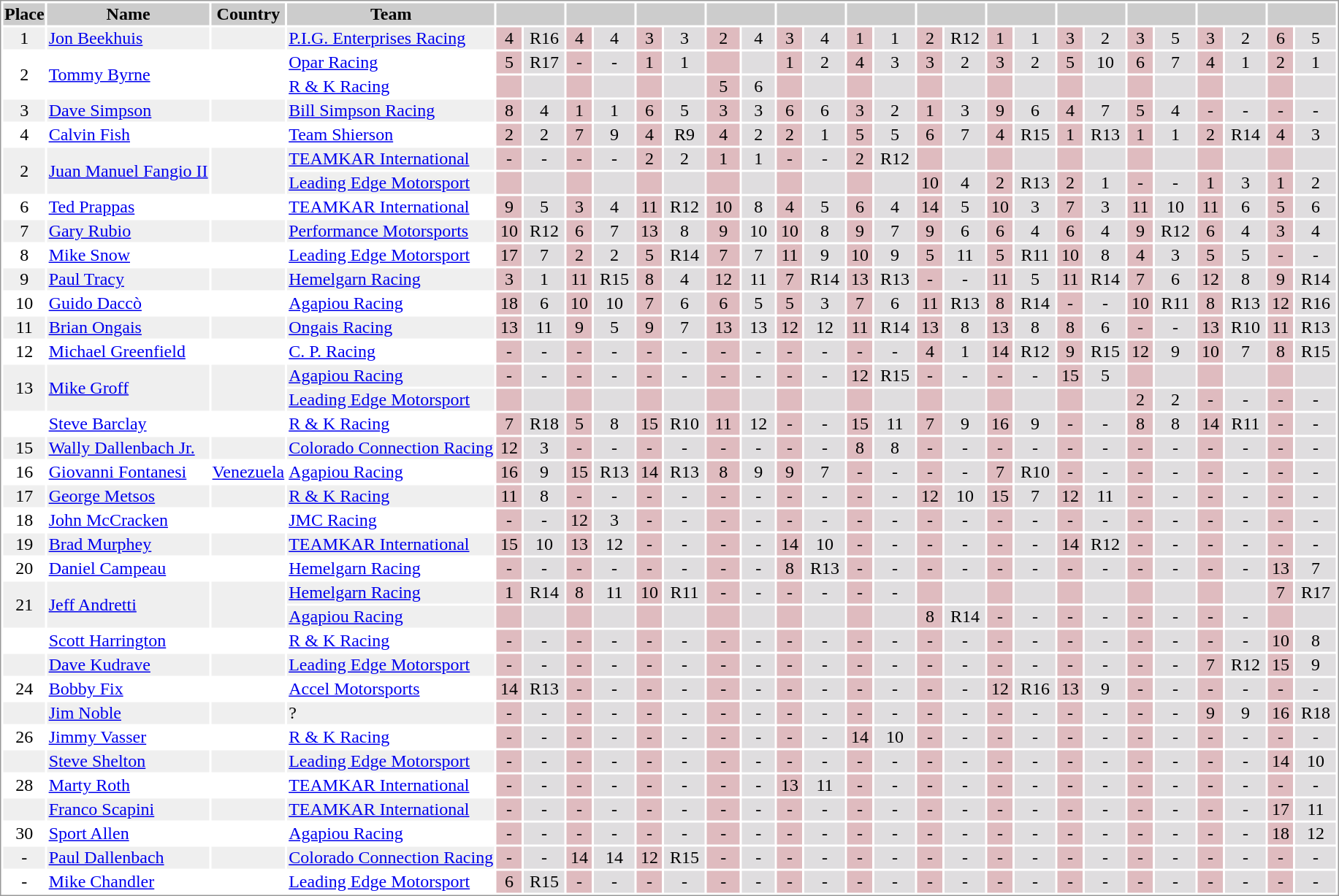<table border="0" style="border: 1px solid #999; background-color:#FFFFFF; text-align:center">
<tr align="center" style="background:#CCCCCC;">
<td><strong>Place</strong></td>
<td><strong>Name</strong></td>
<td><strong>Country</strong></td>
<td><strong>Team</strong></td>
<td colspan=2 align=center width="60"></td>
<td colspan=2 align=center width="60"></td>
<td colspan=2 align=center width="60"></td>
<td colspan=2 align=center width="60"></td>
<td colspan=2 align=center width="60"></td>
<td colspan=2 align=center width="60"></td>
<td colspan=2 align=center width="60"></td>
<td colspan=2 align=center width="60"></td>
<td colspan=2 align=center width="60"></td>
<td colspan=2 align=center width="60"></td>
<td colspan=2 align=center width="60"></td>
<td colspan=2 align=center width="60"></td>
</tr>
<tr style="background:#EFEFEF;">
<td>1</td>
<td align="left"><a href='#'>Jon Beekhuis</a></td>
<td align="left"></td>
<td align="left"><a href='#'>P.I.G. Enterprises Racing</a></td>
<td style="background:#DFBBBF;">4</td>
<td style="background:#DFDDDF;">R16</td>
<td style="background:#DFBBBF;">4</td>
<td style="background:#DFDDDF;">4</td>
<td style="background:#DFBBBF;">3</td>
<td style="background:#DFDDDF;">3</td>
<td style="background:#DFBBBF;">2</td>
<td style="background:#DFDDDF;">4</td>
<td style="background:#DFBBBF;">3</td>
<td style="background:#DFDDDF;">4</td>
<td style="background:#DFBBBF;">1</td>
<td style="background:#DFDDDF;">1</td>
<td style="background:#DFBBBF;">2</td>
<td style="background:#DFDDDF;">R12</td>
<td style="background:#DFBBBF;">1</td>
<td style="background:#DFDDDF;">1</td>
<td style="background:#DFBBBF;">3</td>
<td style="background:#DFDDDF;">2</td>
<td style="background:#DFBBBF;">3</td>
<td style="background:#DFDDDF;">5</td>
<td style="background:#DFBBBF;">3</td>
<td style="background:#DFDDDF;">2</td>
<td style="background:#DFBBBF;">6</td>
<td style="background:#DFDDDF;">5</td>
</tr>
<tr>
<td rowspan=2>2</td>
<td rowspan=2 align="left"><a href='#'>Tommy Byrne</a></td>
<td rowspan=2 align="left"></td>
<td align="left"><a href='#'>Opar Racing</a></td>
<td style="background:#DFBBBF;">5</td>
<td style="background:#DFDDDF;">R17</td>
<td style="background:#DFBBBF;">-</td>
<td style="background:#DFDDDF;">-</td>
<td style="background:#DFBBBF;">1</td>
<td style="background:#DFDDDF;">1</td>
<td style="background:#DFBBBF;"></td>
<td style="background:#DFDDDF;"></td>
<td style="background:#DFBBBF;">1</td>
<td style="background:#DFDDDF;">2</td>
<td style="background:#DFBBBF;">4</td>
<td style="background:#DFDDDF;">3</td>
<td style="background:#DFBBBF;">3</td>
<td style="background:#DFDDDF;">2</td>
<td style="background:#DFBBBF;">3</td>
<td style="background:#DFDDDF;">2</td>
<td style="background:#DFBBBF;">5</td>
<td style="background:#DFDDDF;">10</td>
<td style="background:#DFBBBF;">6</td>
<td style="background:#DFDDDF;">7</td>
<td style="background:#DFBBBF;">4</td>
<td style="background:#DFDDDF;">1</td>
<td style="background:#DFBBBF;">2</td>
<td style="background:#DFDDDF;">1</td>
</tr>
<tr>
<td align="left"><a href='#'>R & K Racing</a></td>
<td style="background:#DFBBBF;"></td>
<td style="background:#DFDDDF;"></td>
<td style="background:#DFBBBF;"></td>
<td style="background:#DFDDDF;"></td>
<td style="background:#DFBBBF;"></td>
<td style="background:#DFDDDF;"></td>
<td style="background:#DFBBBF;">5</td>
<td style="background:#DFDDDF;">6</td>
<td style="background:#DFBBBF;"></td>
<td style="background:#DFDDDF;"></td>
<td style="background:#DFBBBF;"></td>
<td style="background:#DFDDDF;"></td>
<td style="background:#DFBBBF;"></td>
<td style="background:#DFDDDF;"></td>
<td style="background:#DFBBBF;"></td>
<td style="background:#DFDDDF;"></td>
<td style="background:#DFBBBF;"></td>
<td style="background:#DFDDDF;"></td>
<td style="background:#DFBBBF;"></td>
<td style="background:#DFDDDF;"></td>
<td style="background:#DFBBBF;"></td>
<td style="background:#DFDDDF;"></td>
<td style="background:#DFBBBF;"></td>
<td style="background:#DFDDDF;"></td>
</tr>
<tr style="background:#EFEFEF;">
<td>3</td>
<td align="left"><a href='#'>Dave Simpson</a></td>
<td align="left"></td>
<td align="left"><a href='#'>Bill Simpson Racing</a></td>
<td style="background:#DFBBBF;">8</td>
<td style="background:#DFDDDF;">4</td>
<td style="background:#DFBBBF;">1</td>
<td style="background:#DFDDDF;">1</td>
<td style="background:#DFBBBF;">6</td>
<td style="background:#DFDDDF;">5</td>
<td style="background:#DFBBBF;">3</td>
<td style="background:#DFDDDF;">3</td>
<td style="background:#DFBBBF;">6</td>
<td style="background:#DFDDDF;">6</td>
<td style="background:#DFBBBF;">3</td>
<td style="background:#DFDDDF;">2</td>
<td style="background:#DFBBBF;">1</td>
<td style="background:#DFDDDF;">3</td>
<td style="background:#DFBBBF;">9</td>
<td style="background:#DFDDDF;">6</td>
<td style="background:#DFBBBF;">4</td>
<td style="background:#DFDDDF;">7</td>
<td style="background:#DFBBBF;">5</td>
<td style="background:#DFDDDF;">4</td>
<td style="background:#DFBBBF;">-</td>
<td style="background:#DFDDDF;">-</td>
<td style="background:#DFBBBF;">-</td>
<td style="background:#DFDDDF;">-</td>
</tr>
<tr>
<td>4</td>
<td align="left"><a href='#'>Calvin Fish</a></td>
<td align="left"></td>
<td align="left"><a href='#'>Team Shierson</a></td>
<td style="background:#DFBBBF;">2</td>
<td style="background:#DFDDDF;">2</td>
<td style="background:#DFBBBF;">7</td>
<td style="background:#DFDDDF;">9</td>
<td style="background:#DFBBBF;">4</td>
<td style="background:#DFDDDF;">R9</td>
<td style="background:#DFBBBF;">4</td>
<td style="background:#DFDDDF;">2</td>
<td style="background:#DFBBBF;">2</td>
<td style="background:#DFDDDF;">1</td>
<td style="background:#DFBBBF;">5</td>
<td style="background:#DFDDDF;">5</td>
<td style="background:#DFBBBF;">6</td>
<td style="background:#DFDDDF;">7</td>
<td style="background:#DFBBBF;">4</td>
<td style="background:#DFDDDF;">R15</td>
<td style="background:#DFBBBF;">1</td>
<td style="background:#DFDDDF;">R13</td>
<td style="background:#DFBBBF;">1</td>
<td style="background:#DFDDDF;">1</td>
<td style="background:#DFBBBF;">2</td>
<td style="background:#DFDDDF;">R14</td>
<td style="background:#DFBBBF;">4</td>
<td style="background:#DFDDDF;">3</td>
</tr>
<tr style="background:#EFEFEF;">
<td rowspan=2>2</td>
<td rowspan=2 align="left"><a href='#'>Juan Manuel Fangio II</a></td>
<td rowspan=2 align="left"></td>
<td align="left"><a href='#'>TEAMKAR International</a></td>
<td style="background:#DFBBBF;">-</td>
<td style="background:#DFDDDF;">-</td>
<td style="background:#DFBBBF;">-</td>
<td style="background:#DFDDDF;">-</td>
<td style="background:#DFBBBF;">2</td>
<td style="background:#DFDDDF;">2</td>
<td style="background:#DFBBBF;">1</td>
<td style="background:#DFDDDF;">1</td>
<td style="background:#DFBBBF;">-</td>
<td style="background:#DFDDDF;">-</td>
<td style="background:#DFBBBF;">2</td>
<td style="background:#DFDDDF;">R12</td>
<td style="background:#DFBBBF;"></td>
<td style="background:#DFDDDF;"></td>
<td style="background:#DFBBBF;"></td>
<td style="background:#DFDDDF;"></td>
<td style="background:#DFBBBF;"></td>
<td style="background:#DFDDDF;"></td>
<td style="background:#DFBBBF;"></td>
<td style="background:#DFDDDF;"></td>
<td style="background:#DFBBBF;"></td>
<td style="background:#DFDDDF;"></td>
<td style="background:#DFBBBF;"></td>
<td style="background:#DFDDDF;"></td>
</tr>
<tr style="background:#EFEFEF;">
<td align="left"><a href='#'>Leading Edge Motorsport</a></td>
<td style="background:#DFBBBF;"></td>
<td style="background:#DFDDDF;"></td>
<td style="background:#DFBBBF;"></td>
<td style="background:#DFDDDF;"></td>
<td style="background:#DFBBBF;"></td>
<td style="background:#DFDDDF;"></td>
<td style="background:#DFBBBF;"></td>
<td style="background:#DFDDDF;"></td>
<td style="background:#DFBBBF;"></td>
<td style="background:#DFDDDF;"></td>
<td style="background:#DFBBBF;"></td>
<td style="background:#DFDDDF;"></td>
<td style="background:#DFBBBF;">10</td>
<td style="background:#DFDDDF;">4</td>
<td style="background:#DFBBBF;">2</td>
<td style="background:#DFDDDF;">R13</td>
<td style="background:#DFBBBF;">2</td>
<td style="background:#DFDDDF;">1</td>
<td style="background:#DFBBBF;">-</td>
<td style="background:#DFDDDF;">-</td>
<td style="background:#DFBBBF;">1</td>
<td style="background:#DFDDDF;">3</td>
<td style="background:#DFBBBF;">1</td>
<td style="background:#DFDDDF;">2</td>
</tr>
<tr>
<td>6</td>
<td align="left"><a href='#'>Ted Prappas</a></td>
<td align="left"></td>
<td align="left"><a href='#'>TEAMKAR International</a></td>
<td style="background:#DFBBBF;">9</td>
<td style="background:#DFDDDF;">5</td>
<td style="background:#DFBBBF;">3</td>
<td style="background:#DFDDDF;">4</td>
<td style="background:#DFBBBF;">11</td>
<td style="background:#DFDDDF;">R12</td>
<td style="background:#DFBBBF;">10</td>
<td style="background:#DFDDDF;">8</td>
<td style="background:#DFBBBF;">4</td>
<td style="background:#DFDDDF;">5</td>
<td style="background:#DFBBBF;">6</td>
<td style="background:#DFDDDF;">4</td>
<td style="background:#DFBBBF;">14</td>
<td style="background:#DFDDDF;">5</td>
<td style="background:#DFBBBF;">10</td>
<td style="background:#DFDDDF;">3</td>
<td style="background:#DFBBBF;">7</td>
<td style="background:#DFDDDF;">3</td>
<td style="background:#DFBBBF;">11</td>
<td style="background:#DFDDDF;">10</td>
<td style="background:#DFBBBF;">11</td>
<td style="background:#DFDDDF;">6</td>
<td style="background:#DFBBBF;">5</td>
<td style="background:#DFDDDF;">6</td>
</tr>
<tr style="background:#EFEFEF;">
<td>7</td>
<td align="left"><a href='#'>Gary Rubio</a></td>
<td align="left"></td>
<td align="left"><a href='#'>Performance Motorsports</a></td>
<td style="background:#DFBBBF;">10</td>
<td style="background:#DFDDDF;">R12</td>
<td style="background:#DFBBBF;">6</td>
<td style="background:#DFDDDF;">7</td>
<td style="background:#DFBBBF;">13</td>
<td style="background:#DFDDDF;">8</td>
<td style="background:#DFBBBF;">9</td>
<td style="background:#DFDDDF;">10</td>
<td style="background:#DFBBBF;">10</td>
<td style="background:#DFDDDF;">8</td>
<td style="background:#DFBBBF;">9</td>
<td style="background:#DFDDDF;">7</td>
<td style="background:#DFBBBF;">9</td>
<td style="background:#DFDDDF;">6</td>
<td style="background:#DFBBBF;">6</td>
<td style="background:#DFDDDF;">4</td>
<td style="background:#DFBBBF;">6</td>
<td style="background:#DFDDDF;">4</td>
<td style="background:#DFBBBF;">9</td>
<td style="background:#DFDDDF;">R12</td>
<td style="background:#DFBBBF;">6</td>
<td style="background:#DFDDDF;">4</td>
<td style="background:#DFBBBF;">3</td>
<td style="background:#DFDDDF;">4</td>
</tr>
<tr>
<td>8</td>
<td align="left"><a href='#'>Mike Snow</a></td>
<td align="left"></td>
<td align="left"><a href='#'>Leading Edge Motorsport</a></td>
<td style="background:#DFBBBF;">17</td>
<td style="background:#DFDDDF;">7</td>
<td style="background:#DFBBBF;">2</td>
<td style="background:#DFDDDF;">2</td>
<td style="background:#DFBBBF;">5</td>
<td style="background:#DFDDDF;">R14</td>
<td style="background:#DFBBBF;">7</td>
<td style="background:#DFDDDF;">7</td>
<td style="background:#DFBBBF;">11</td>
<td style="background:#DFDDDF;">9</td>
<td style="background:#DFBBBF;">10</td>
<td style="background:#DFDDDF;">9</td>
<td style="background:#DFBBBF;">5</td>
<td style="background:#DFDDDF;">11</td>
<td style="background:#DFBBBF;">5</td>
<td style="background:#DFDDDF;">R11</td>
<td style="background:#DFBBBF;">10</td>
<td style="background:#DFDDDF;">8</td>
<td style="background:#DFBBBF;">4</td>
<td style="background:#DFDDDF;">3</td>
<td style="background:#DFBBBF;">5</td>
<td style="background:#DFDDDF;">5</td>
<td style="background:#DFBBBF;">-</td>
<td style="background:#DFDDDF;">-</td>
</tr>
<tr style="background:#EFEFEF;">
<td>9</td>
<td align="left"><a href='#'>Paul Tracy</a></td>
<td align="left"></td>
<td align="left"><a href='#'>Hemelgarn Racing</a></td>
<td style="background:#DFBBBF;">3</td>
<td style="background:#DFDDDF;">1</td>
<td style="background:#DFBBBF;">11</td>
<td style="background:#DFDDDF;">R15</td>
<td style="background:#DFBBBF;">8</td>
<td style="background:#DFDDDF;">4</td>
<td style="background:#DFBBBF;">12</td>
<td style="background:#DFDDDF;">11</td>
<td style="background:#DFBBBF;">7</td>
<td style="background:#DFDDDF;">R14</td>
<td style="background:#DFBBBF;">13</td>
<td style="background:#DFDDDF;">R13</td>
<td style="background:#DFBBBF;">-</td>
<td style="background:#DFDDDF;">-</td>
<td style="background:#DFBBBF;">11</td>
<td style="background:#DFDDDF;">5</td>
<td style="background:#DFBBBF;">11</td>
<td style="background:#DFDDDF;">R14</td>
<td style="background:#DFBBBF;">7</td>
<td style="background:#DFDDDF;">6</td>
<td style="background:#DFBBBF;">12</td>
<td style="background:#DFDDDF;">8</td>
<td style="background:#DFBBBF;">9</td>
<td style="background:#DFDDDF;">R14</td>
</tr>
<tr>
<td>10</td>
<td align="left"><a href='#'>Guido Daccò</a></td>
<td align="left"></td>
<td align="left"><a href='#'>Agapiou Racing</a></td>
<td style="background:#DFBBBF;">18</td>
<td style="background:#DFDDDF;">6</td>
<td style="background:#DFBBBF;">10</td>
<td style="background:#DFDDDF;">10</td>
<td style="background:#DFBBBF;">7</td>
<td style="background:#DFDDDF;">6</td>
<td style="background:#DFBBBF;">6</td>
<td style="background:#DFDDDF;">5</td>
<td style="background:#DFBBBF;">5</td>
<td style="background:#DFDDDF;">3</td>
<td style="background:#DFBBBF;">7</td>
<td style="background:#DFDDDF;">6</td>
<td style="background:#DFBBBF;">11</td>
<td style="background:#DFDDDF;">R13</td>
<td style="background:#DFBBBF;">8</td>
<td style="background:#DFDDDF;">R14</td>
<td style="background:#DFBBBF;">-</td>
<td style="background:#DFDDDF;">-</td>
<td style="background:#DFBBBF;">10</td>
<td style="background:#DFDDDF;">R11</td>
<td style="background:#DFBBBF;">8</td>
<td style="background:#DFDDDF;">R13</td>
<td style="background:#DFBBBF;">12</td>
<td style="background:#DFDDDF;">R16</td>
</tr>
<tr style="background:#EFEFEF;">
<td>11</td>
<td align="left"><a href='#'>Brian Ongais</a></td>
<td align="left"></td>
<td align="left"><a href='#'>Ongais Racing</a></td>
<td style="background:#DFBBBF;">13</td>
<td style="background:#DFDDDF;">11</td>
<td style="background:#DFBBBF;">9</td>
<td style="background:#DFDDDF;">5</td>
<td style="background:#DFBBBF;">9</td>
<td style="background:#DFDDDF;">7</td>
<td style="background:#DFBBBF;">13</td>
<td style="background:#DFDDDF;">13</td>
<td style="background:#DFBBBF;">12</td>
<td style="background:#DFDDDF;">12</td>
<td style="background:#DFBBBF;">11</td>
<td style="background:#DFDDDF;">R14</td>
<td style="background:#DFBBBF;">13</td>
<td style="background:#DFDDDF;">8</td>
<td style="background:#DFBBBF;">13</td>
<td style="background:#DFDDDF;">8</td>
<td style="background:#DFBBBF;">8</td>
<td style="background:#DFDDDF;">6</td>
<td style="background:#DFBBBF;">-</td>
<td style="background:#DFDDDF;">-</td>
<td style="background:#DFBBBF;">13</td>
<td style="background:#DFDDDF;">R10</td>
<td style="background:#DFBBBF;">11</td>
<td style="background:#DFDDDF;">R13</td>
</tr>
<tr>
<td>12</td>
<td align="left"><a href='#'>Michael Greenfield</a></td>
<td align="left"></td>
<td align="left"><a href='#'>C. P. Racing</a></td>
<td style="background:#DFBBBF;">-</td>
<td style="background:#DFDDDF;">-</td>
<td style="background:#DFBBBF;">-</td>
<td style="background:#DFDDDF;">-</td>
<td style="background:#DFBBBF;">-</td>
<td style="background:#DFDDDF;">-</td>
<td style="background:#DFBBBF;">-</td>
<td style="background:#DFDDDF;">-</td>
<td style="background:#DFBBBF;">-</td>
<td style="background:#DFDDDF;">-</td>
<td style="background:#DFBBBF;">-</td>
<td style="background:#DFDDDF;">-</td>
<td style="background:#DFBBBF;">4</td>
<td style="background:#DFDDDF;">1</td>
<td style="background:#DFBBBF;">14</td>
<td style="background:#DFDDDF;">R12</td>
<td style="background:#DFBBBF;">9</td>
<td style="background:#DFDDDF;">R15</td>
<td style="background:#DFBBBF;">12</td>
<td style="background:#DFDDDF;">9</td>
<td style="background:#DFBBBF;">10</td>
<td style="background:#DFDDDF;">7</td>
<td style="background:#DFBBBF;">8</td>
<td style="background:#DFDDDF;">R15</td>
</tr>
<tr style="background:#EFEFEF;">
<td rowspan=2>13</td>
<td rowspan=2 align="left"><a href='#'>Mike Groff</a></td>
<td rowspan=2 align="left"></td>
<td align="left"><a href='#'>Agapiou Racing</a></td>
<td style="background:#DFBBBF;">-</td>
<td style="background:#DFDDDF;">-</td>
<td style="background:#DFBBBF;">-</td>
<td style="background:#DFDDDF;">-</td>
<td style="background:#DFBBBF;">-</td>
<td style="background:#DFDDDF;">-</td>
<td style="background:#DFBBBF;">-</td>
<td style="background:#DFDDDF;">-</td>
<td style="background:#DFBBBF;">-</td>
<td style="background:#DFDDDF;">-</td>
<td style="background:#DFBBBF;">12</td>
<td style="background:#DFDDDF;">R15</td>
<td style="background:#DFBBBF;">-</td>
<td style="background:#DFDDDF;">-</td>
<td style="background:#DFBBBF;">-</td>
<td style="background:#DFDDDF;">-</td>
<td style="background:#DFBBBF;">15</td>
<td style="background:#DFDDDF;">5</td>
<td style="background:#DFBBBF;"></td>
<td style="background:#DFDDDF;"></td>
<td style="background:#DFBBBF;"></td>
<td style="background:#DFDDDF;"></td>
<td style="background:#DFBBBF;"></td>
<td style="background:#DFDDDF;"></td>
</tr>
<tr style="background:#EFEFEF;">
<td align="left"><a href='#'>Leading Edge Motorsport</a></td>
<td style="background:#DFBBBF;"></td>
<td style="background:#DFDDDF;"></td>
<td style="background:#DFBBBF;"></td>
<td style="background:#DFDDDF;"></td>
<td style="background:#DFBBBF;"></td>
<td style="background:#DFDDDF;"></td>
<td style="background:#DFBBBF;"></td>
<td style="background:#DFDDDF;"></td>
<td style="background:#DFBBBF;"></td>
<td style="background:#DFDDDF;"></td>
<td style="background:#DFBBBF;"></td>
<td style="background:#DFDDDF;"></td>
<td style="background:#DFBBBF;"></td>
<td style="background:#DFDDDF;"></td>
<td style="background:#DFBBBF;"></td>
<td style="background:#DFDDDF;"></td>
<td style="background:#DFBBBF;"></td>
<td style="background:#DFDDDF;"></td>
<td style="background:#DFBBBF;">2</td>
<td style="background:#DFDDDF;">2</td>
<td style="background:#DFBBBF;">-</td>
<td style="background:#DFDDDF;">-</td>
<td style="background:#DFBBBF;">-</td>
<td style="background:#DFDDDF;">-</td>
</tr>
<tr>
<td></td>
<td align="left"><a href='#'>Steve Barclay</a></td>
<td align="left"></td>
<td align="left"><a href='#'>R & K Racing</a></td>
<td style="background:#DFBBBF;">7</td>
<td style="background:#DFDDDF;">R18</td>
<td style="background:#DFBBBF;">5</td>
<td style="background:#DFDDDF;">8</td>
<td style="background:#DFBBBF;">15</td>
<td style="background:#DFDDDF;">R10</td>
<td style="background:#DFBBBF;">11</td>
<td style="background:#DFDDDF;">12</td>
<td style="background:#DFBBBF;">-</td>
<td style="background:#DFDDDF;">-</td>
<td style="background:#DFBBBF;">15</td>
<td style="background:#DFDDDF;">11</td>
<td style="background:#DFBBBF;">7</td>
<td style="background:#DFDDDF;">9</td>
<td style="background:#DFBBBF;">16</td>
<td style="background:#DFDDDF;">9</td>
<td style="background:#DFBBBF;">-</td>
<td style="background:#DFDDDF;">-</td>
<td style="background:#DFBBBF;">8</td>
<td style="background:#DFDDDF;">8</td>
<td style="background:#DFBBBF;">14</td>
<td style="background:#DFDDDF;">R11</td>
<td style="background:#DFBBBF;">-</td>
<td style="background:#DFDDDF;">-</td>
</tr>
<tr style="background:#EFEFEF;">
<td>15</td>
<td align="left"><a href='#'>Wally Dallenbach Jr.</a></td>
<td align="left"></td>
<td align="left"><a href='#'>Colorado Connection Racing</a></td>
<td style="background:#DFBBBF;">12</td>
<td style="background:#DFDDDF;">3</td>
<td style="background:#DFBBBF;">-</td>
<td style="background:#DFDDDF;">-</td>
<td style="background:#DFBBBF;">-</td>
<td style="background:#DFDDDF;">-</td>
<td style="background:#DFBBBF;">-</td>
<td style="background:#DFDDDF;">-</td>
<td style="background:#DFBBBF;">-</td>
<td style="background:#DFDDDF;">-</td>
<td style="background:#DFBBBF;">8</td>
<td style="background:#DFDDDF;">8</td>
<td style="background:#DFBBBF;">-</td>
<td style="background:#DFDDDF;">-</td>
<td style="background:#DFBBBF;">-</td>
<td style="background:#DFDDDF;">-</td>
<td style="background:#DFBBBF;">-</td>
<td style="background:#DFDDDF;">-</td>
<td style="background:#DFBBBF;">-</td>
<td style="background:#DFDDDF;">-</td>
<td style="background:#DFBBBF;">-</td>
<td style="background:#DFDDDF;">-</td>
<td style="background:#DFBBBF;">-</td>
<td style="background:#DFDDDF;">-</td>
</tr>
<tr>
<td>16</td>
<td align="left"><a href='#'>Giovanni Fontanesi</a></td>
<td align="left"> <a href='#'>Venezuela</a></td>
<td align="left"><a href='#'>Agapiou Racing</a></td>
<td style="background:#DFBBBF;">16</td>
<td style="background:#DFDDDF;">9</td>
<td style="background:#DFBBBF;">15</td>
<td style="background:#DFDDDF;">R13</td>
<td style="background:#DFBBBF;">14</td>
<td style="background:#DFDDDF;">R13</td>
<td style="background:#DFBBBF;">8</td>
<td style="background:#DFDDDF;">9</td>
<td style="background:#DFBBBF;">9</td>
<td style="background:#DFDDDF;">7</td>
<td style="background:#DFBBBF;">-</td>
<td style="background:#DFDDDF;">-</td>
<td style="background:#DFBBBF;">-</td>
<td style="background:#DFDDDF;">-</td>
<td style="background:#DFBBBF;">7</td>
<td style="background:#DFDDDF;">R10</td>
<td style="background:#DFBBBF;">-</td>
<td style="background:#DFDDDF;">-</td>
<td style="background:#DFBBBF;">-</td>
<td style="background:#DFDDDF;">-</td>
<td style="background:#DFBBBF;">-</td>
<td style="background:#DFDDDF;">-</td>
<td style="background:#DFBBBF;">-</td>
<td style="background:#DFDDDF;">-</td>
</tr>
<tr style="background:#EFEFEF;">
<td>17</td>
<td align="left"><a href='#'>George Metsos</a></td>
<td align="left"></td>
<td align="left"><a href='#'>R & K Racing</a></td>
<td style="background:#DFBBBF;">11</td>
<td style="background:#DFDDDF;">8</td>
<td style="background:#DFBBBF;">-</td>
<td style="background:#DFDDDF;">-</td>
<td style="background:#DFBBBF;">-</td>
<td style="background:#DFDDDF;">-</td>
<td style="background:#DFBBBF;">-</td>
<td style="background:#DFDDDF;">-</td>
<td style="background:#DFBBBF;">-</td>
<td style="background:#DFDDDF;">-</td>
<td style="background:#DFBBBF;">-</td>
<td style="background:#DFDDDF;">-</td>
<td style="background:#DFBBBF;">12</td>
<td style="background:#DFDDDF;">10</td>
<td style="background:#DFBBBF;">15</td>
<td style="background:#DFDDDF;">7</td>
<td style="background:#DFBBBF;">12</td>
<td style="background:#DFDDDF;">11</td>
<td style="background:#DFBBBF;">-</td>
<td style="background:#DFDDDF;">-</td>
<td style="background:#DFBBBF;">-</td>
<td style="background:#DFDDDF;">-</td>
<td style="background:#DFBBBF;">-</td>
<td style="background:#DFDDDF;">-</td>
</tr>
<tr>
<td>18</td>
<td align="left"><a href='#'>John McCracken</a></td>
<td align="left"></td>
<td align="left"><a href='#'>JMC Racing</a></td>
<td style="background:#DFBBBF;">-</td>
<td style="background:#DFDDDF;">-</td>
<td style="background:#DFBBBF;">12</td>
<td style="background:#DFDDDF;">3</td>
<td style="background:#DFBBBF;">-</td>
<td style="background:#DFDDDF;">-</td>
<td style="background:#DFBBBF;">-</td>
<td style="background:#DFDDDF;">-</td>
<td style="background:#DFBBBF;">-</td>
<td style="background:#DFDDDF;">-</td>
<td style="background:#DFBBBF;">-</td>
<td style="background:#DFDDDF;">-</td>
<td style="background:#DFBBBF;">-</td>
<td style="background:#DFDDDF;">-</td>
<td style="background:#DFBBBF;">-</td>
<td style="background:#DFDDDF;">-</td>
<td style="background:#DFBBBF;">-</td>
<td style="background:#DFDDDF;">-</td>
<td style="background:#DFBBBF;">-</td>
<td style="background:#DFDDDF;">-</td>
<td style="background:#DFBBBF;">-</td>
<td style="background:#DFDDDF;">-</td>
<td style="background:#DFBBBF;">-</td>
<td style="background:#DFDDDF;">-</td>
</tr>
<tr style="background:#EFEFEF;">
<td>19</td>
<td align="left"><a href='#'>Brad Murphey</a></td>
<td align="left"></td>
<td align="left"><a href='#'>TEAMKAR International</a></td>
<td style="background:#DFBBBF;">15</td>
<td style="background:#DFDDDF;">10</td>
<td style="background:#DFBBBF;">13</td>
<td style="background:#DFDDDF;">12</td>
<td style="background:#DFBBBF;">-</td>
<td style="background:#DFDDDF;">-</td>
<td style="background:#DFBBBF;">-</td>
<td style="background:#DFDDDF;">-</td>
<td style="background:#DFBBBF;">14</td>
<td style="background:#DFDDDF;">10</td>
<td style="background:#DFBBBF;">-</td>
<td style="background:#DFDDDF;">-</td>
<td style="background:#DFBBBF;">-</td>
<td style="background:#DFDDDF;">-</td>
<td style="background:#DFBBBF;">-</td>
<td style="background:#DFDDDF;">-</td>
<td style="background:#DFBBBF;">14</td>
<td style="background:#DFDDDF;">R12</td>
<td style="background:#DFBBBF;">-</td>
<td style="background:#DFDDDF;">-</td>
<td style="background:#DFBBBF;">-</td>
<td style="background:#DFDDDF;">-</td>
<td style="background:#DFBBBF;">-</td>
<td style="background:#DFDDDF;">-</td>
</tr>
<tr>
<td>20</td>
<td align="left"><a href='#'>Daniel Campeau</a></td>
<td align="left"></td>
<td align="left"><a href='#'>Hemelgarn Racing</a></td>
<td style="background:#DFBBBF;">-</td>
<td style="background:#DFDDDF;">-</td>
<td style="background:#DFBBBF;">-</td>
<td style="background:#DFDDDF;">-</td>
<td style="background:#DFBBBF;">-</td>
<td style="background:#DFDDDF;">-</td>
<td style="background:#DFBBBF;">-</td>
<td style="background:#DFDDDF;">-</td>
<td style="background:#DFBBBF;">8</td>
<td style="background:#DFDDDF;">R13</td>
<td style="background:#DFBBBF;">-</td>
<td style="background:#DFDDDF;">-</td>
<td style="background:#DFBBBF;">-</td>
<td style="background:#DFDDDF;">-</td>
<td style="background:#DFBBBF;">-</td>
<td style="background:#DFDDDF;">-</td>
<td style="background:#DFBBBF;">-</td>
<td style="background:#DFDDDF;">-</td>
<td style="background:#DFBBBF;">-</td>
<td style="background:#DFDDDF;">-</td>
<td style="background:#DFBBBF;">-</td>
<td style="background:#DFDDDF;">-</td>
<td style="background:#DFBBBF;">13</td>
<td style="background:#DFDDDF;">7</td>
</tr>
<tr style="background:#EFEFEF;">
<td rowspan=2>21</td>
<td rowspan=2 align="left"><a href='#'>Jeff Andretti</a></td>
<td rowspan=2 align="left"></td>
<td align="left"><a href='#'>Hemelgarn Racing</a></td>
<td style="background:#DFBBBF;">1</td>
<td style="background:#DFDDDF;">R14</td>
<td style="background:#DFBBBF;">8</td>
<td style="background:#DFDDDF;">11</td>
<td style="background:#DFBBBF;">10</td>
<td style="background:#DFDDDF;">R11</td>
<td style="background:#DFBBBF;">-</td>
<td style="background:#DFDDDF;">-</td>
<td style="background:#DFBBBF;">-</td>
<td style="background:#DFDDDF;">-</td>
<td style="background:#DFBBBF;">-</td>
<td style="background:#DFDDDF;">-</td>
<td style="background:#DFBBBF;"></td>
<td style="background:#DFDDDF;"></td>
<td style="background:#DFBBBF;"></td>
<td style="background:#DFDDDF;"></td>
<td style="background:#DFBBBF;"></td>
<td style="background:#DFDDDF;"></td>
<td style="background:#DFBBBF;"></td>
<td style="background:#DFDDDF;"></td>
<td style="background:#DFBBBF;"></td>
<td style="background:#DFDDDF;"></td>
<td style="background:#DFBBBF;">7</td>
<td style="background:#DFDDDF;">R17</td>
</tr>
<tr style="background:#EFEFEF;">
<td align="left"><a href='#'>Agapiou Racing</a></td>
<td style="background:#DFBBBF;"></td>
<td style="background:#DFDDDF;"></td>
<td style="background:#DFBBBF;"></td>
<td style="background:#DFDDDF;"></td>
<td style="background:#DFBBBF;"></td>
<td style="background:#DFDDDF;"></td>
<td style="background:#DFBBBF;"></td>
<td style="background:#DFDDDF;"></td>
<td style="background:#DFBBBF;"></td>
<td style="background:#DFDDDF;"></td>
<td style="background:#DFBBBF;"></td>
<td style="background:#DFDDDF;"></td>
<td style="background:#DFBBBF;">8</td>
<td style="background:#DFDDDF;">R14</td>
<td style="background:#DFBBBF;">-</td>
<td style="background:#DFDDDF;">-</td>
<td style="background:#DFBBBF;">-</td>
<td style="background:#DFDDDF;">-</td>
<td style="background:#DFBBBF;">-</td>
<td style="background:#DFDDDF;">-</td>
<td style="background:#DFBBBF;">-</td>
<td style="background:#DFDDDF;">-</td>
<td style="background:#DFBBBF;"></td>
<td style="background:#DFDDDF;"></td>
</tr>
<tr>
<td></td>
<td align="left"><a href='#'>Scott Harrington</a></td>
<td align="left"></td>
<td align="left"><a href='#'>R & K Racing</a></td>
<td style="background:#DFBBBF;">-</td>
<td style="background:#DFDDDF;">-</td>
<td style="background:#DFBBBF;">-</td>
<td style="background:#DFDDDF;">-</td>
<td style="background:#DFBBBF;">-</td>
<td style="background:#DFDDDF;">-</td>
<td style="background:#DFBBBF;">-</td>
<td style="background:#DFDDDF;">-</td>
<td style="background:#DFBBBF;">-</td>
<td style="background:#DFDDDF;">-</td>
<td style="background:#DFBBBF;">-</td>
<td style="background:#DFDDDF;">-</td>
<td style="background:#DFBBBF;">-</td>
<td style="background:#DFDDDF;">-</td>
<td style="background:#DFBBBF;">-</td>
<td style="background:#DFDDDF;">-</td>
<td style="background:#DFBBBF;">-</td>
<td style="background:#DFDDDF;">-</td>
<td style="background:#DFBBBF;">-</td>
<td style="background:#DFDDDF;">-</td>
<td style="background:#DFBBBF;">-</td>
<td style="background:#DFDDDF;">-</td>
<td style="background:#DFBBBF;">10</td>
<td style="background:#DFDDDF;">8</td>
</tr>
<tr style="background:#EFEFEF;">
<td></td>
<td align="left"><a href='#'>Dave Kudrave</a></td>
<td align="left"></td>
<td align="left"><a href='#'>Leading Edge Motorsport</a></td>
<td style="background:#DFBBBF;">-</td>
<td style="background:#DFDDDF;">-</td>
<td style="background:#DFBBBF;">-</td>
<td style="background:#DFDDDF;">-</td>
<td style="background:#DFBBBF;">-</td>
<td style="background:#DFDDDF;">-</td>
<td style="background:#DFBBBF;">-</td>
<td style="background:#DFDDDF;">-</td>
<td style="background:#DFBBBF;">-</td>
<td style="background:#DFDDDF;">-</td>
<td style="background:#DFBBBF;">-</td>
<td style="background:#DFDDDF;">-</td>
<td style="background:#DFBBBF;">-</td>
<td style="background:#DFDDDF;">-</td>
<td style="background:#DFBBBF;">-</td>
<td style="background:#DFDDDF;">-</td>
<td style="background:#DFBBBF;">-</td>
<td style="background:#DFDDDF;">-</td>
<td style="background:#DFBBBF;">-</td>
<td style="background:#DFDDDF;">-</td>
<td style="background:#DFBBBF;">7</td>
<td style="background:#DFDDDF;">R12</td>
<td style="background:#DFBBBF;">15</td>
<td style="background:#DFDDDF;">9</td>
</tr>
<tr>
<td>24</td>
<td align="left"><a href='#'>Bobby Fix</a></td>
<td align="left"></td>
<td align="left"><a href='#'>Accel Motorsports</a></td>
<td style="background:#DFBBBF;">14</td>
<td style="background:#DFDDDF;">R13</td>
<td style="background:#DFBBBF;">-</td>
<td style="background:#DFDDDF;">-</td>
<td style="background:#DFBBBF;">-</td>
<td style="background:#DFDDDF;">-</td>
<td style="background:#DFBBBF;">-</td>
<td style="background:#DFDDDF;">-</td>
<td style="background:#DFBBBF;">-</td>
<td style="background:#DFDDDF;">-</td>
<td style="background:#DFBBBF;">-</td>
<td style="background:#DFDDDF;">-</td>
<td style="background:#DFBBBF;">-</td>
<td style="background:#DFDDDF;">-</td>
<td style="background:#DFBBBF;">12</td>
<td style="background:#DFDDDF;">R16</td>
<td style="background:#DFBBBF;">13</td>
<td style="background:#DFDDDF;">9</td>
<td style="background:#DFBBBF;">-</td>
<td style="background:#DFDDDF;">-</td>
<td style="background:#DFBBBF;">-</td>
<td style="background:#DFDDDF;">-</td>
<td style="background:#DFBBBF;">-</td>
<td style="background:#DFDDDF;">-</td>
</tr>
<tr style="background:#EFEFEF;">
<td></td>
<td align="left"><a href='#'>Jim Noble</a></td>
<td align="left"></td>
<td align="left">?</td>
<td style="background:#DFBBBF;">-</td>
<td style="background:#DFDDDF;">-</td>
<td style="background:#DFBBBF;">-</td>
<td style="background:#DFDDDF;">-</td>
<td style="background:#DFBBBF;">-</td>
<td style="background:#DFDDDF;">-</td>
<td style="background:#DFBBBF;">-</td>
<td style="background:#DFDDDF;">-</td>
<td style="background:#DFBBBF;">-</td>
<td style="background:#DFDDDF;">-</td>
<td style="background:#DFBBBF;">-</td>
<td style="background:#DFDDDF;">-</td>
<td style="background:#DFBBBF;">-</td>
<td style="background:#DFDDDF;">-</td>
<td style="background:#DFBBBF;">-</td>
<td style="background:#DFDDDF;">-</td>
<td style="background:#DFBBBF;">-</td>
<td style="background:#DFDDDF;">-</td>
<td style="background:#DFBBBF;">-</td>
<td style="background:#DFDDDF;">-</td>
<td style="background:#DFBBBF;">9</td>
<td style="background:#DFDDDF;">9</td>
<td style="background:#DFBBBF;">16</td>
<td style="background:#DFDDDF;">R18</td>
</tr>
<tr>
<td>26</td>
<td align="left"><a href='#'>Jimmy Vasser</a></td>
<td align="left"></td>
<td align="left"><a href='#'>R & K Racing</a></td>
<td style="background:#DFBBBF;">-</td>
<td style="background:#DFDDDF;">-</td>
<td style="background:#DFBBBF;">-</td>
<td style="background:#DFDDDF;">-</td>
<td style="background:#DFBBBF;">-</td>
<td style="background:#DFDDDF;">-</td>
<td style="background:#DFBBBF;">-</td>
<td style="background:#DFDDDF;">-</td>
<td style="background:#DFBBBF;">-</td>
<td style="background:#DFDDDF;">-</td>
<td style="background:#DFBBBF;">14</td>
<td style="background:#DFDDDF;">10</td>
<td style="background:#DFBBBF;">-</td>
<td style="background:#DFDDDF;">-</td>
<td style="background:#DFBBBF;">-</td>
<td style="background:#DFDDDF;">-</td>
<td style="background:#DFBBBF;">-</td>
<td style="background:#DFDDDF;">-</td>
<td style="background:#DFBBBF;">-</td>
<td style="background:#DFDDDF;">-</td>
<td style="background:#DFBBBF;">-</td>
<td style="background:#DFDDDF;">-</td>
<td style="background:#DFBBBF;">-</td>
<td style="background:#DFDDDF;">-</td>
</tr>
<tr style="background:#EFEFEF;">
<td></td>
<td align="left"><a href='#'>Steve Shelton</a></td>
<td align="left"></td>
<td align="left"><a href='#'>Leading Edge Motorsport</a></td>
<td style="background:#DFBBBF;">-</td>
<td style="background:#DFDDDF;">-</td>
<td style="background:#DFBBBF;">-</td>
<td style="background:#DFDDDF;">-</td>
<td style="background:#DFBBBF;">-</td>
<td style="background:#DFDDDF;">-</td>
<td style="background:#DFBBBF;">-</td>
<td style="background:#DFDDDF;">-</td>
<td style="background:#DFBBBF;">-</td>
<td style="background:#DFDDDF;">-</td>
<td style="background:#DFBBBF;">-</td>
<td style="background:#DFDDDF;">-</td>
<td style="background:#DFBBBF;">-</td>
<td style="background:#DFDDDF;">-</td>
<td style="background:#DFBBBF;">-</td>
<td style="background:#DFDDDF;">-</td>
<td style="background:#DFBBBF;">-</td>
<td style="background:#DFDDDF;">-</td>
<td style="background:#DFBBBF;">-</td>
<td style="background:#DFDDDF;">-</td>
<td style="background:#DFBBBF;">-</td>
<td style="background:#DFDDDF;">-</td>
<td style="background:#DFBBBF;">14</td>
<td style="background:#DFDDDF;">10</td>
</tr>
<tr>
<td>28</td>
<td align="left"><a href='#'>Marty Roth</a></td>
<td align="left"></td>
<td align="left"><a href='#'>TEAMKAR International</a></td>
<td style="background:#DFBBBF;">-</td>
<td style="background:#DFDDDF;">-</td>
<td style="background:#DFBBBF;">-</td>
<td style="background:#DFDDDF;">-</td>
<td style="background:#DFBBBF;">-</td>
<td style="background:#DFDDDF;">-</td>
<td style="background:#DFBBBF;">-</td>
<td style="background:#DFDDDF;">-</td>
<td style="background:#DFBBBF;">13</td>
<td style="background:#DFDDDF;">11</td>
<td style="background:#DFBBBF;">-</td>
<td style="background:#DFDDDF;">-</td>
<td style="background:#DFBBBF;">-</td>
<td style="background:#DFDDDF;">-</td>
<td style="background:#DFBBBF;">-</td>
<td style="background:#DFDDDF;">-</td>
<td style="background:#DFBBBF;">-</td>
<td style="background:#DFDDDF;">-</td>
<td style="background:#DFBBBF;">-</td>
<td style="background:#DFDDDF;">-</td>
<td style="background:#DFBBBF;">-</td>
<td style="background:#DFDDDF;">-</td>
<td style="background:#DFBBBF;">-</td>
<td style="background:#DFDDDF;">-</td>
</tr>
<tr style="background:#EFEFEF;">
<td></td>
<td align="left"><a href='#'>Franco Scapini</a></td>
<td align="left"></td>
<td align="left"><a href='#'>TEAMKAR International</a></td>
<td style="background:#DFBBBF;">-</td>
<td style="background:#DFDDDF;">-</td>
<td style="background:#DFBBBF;">-</td>
<td style="background:#DFDDDF;">-</td>
<td style="background:#DFBBBF;">-</td>
<td style="background:#DFDDDF;">-</td>
<td style="background:#DFBBBF;">-</td>
<td style="background:#DFDDDF;">-</td>
<td style="background:#DFBBBF;">-</td>
<td style="background:#DFDDDF;">-</td>
<td style="background:#DFBBBF;">-</td>
<td style="background:#DFDDDF;">-</td>
<td style="background:#DFBBBF;">-</td>
<td style="background:#DFDDDF;">-</td>
<td style="background:#DFBBBF;">-</td>
<td style="background:#DFDDDF;">-</td>
<td style="background:#DFBBBF;">-</td>
<td style="background:#DFDDDF;">-</td>
<td style="background:#DFBBBF;">-</td>
<td style="background:#DFDDDF;">-</td>
<td style="background:#DFBBBF;">-</td>
<td style="background:#DFDDDF;">-</td>
<td style="background:#DFBBBF;">17</td>
<td style="background:#DFDDDF;">11</td>
</tr>
<tr>
<td>30</td>
<td align="left"><a href='#'>Sport Allen</a></td>
<td align="left"></td>
<td align="left"><a href='#'>Agapiou Racing</a></td>
<td style="background:#DFBBBF;">-</td>
<td style="background:#DFDDDF;">-</td>
<td style="background:#DFBBBF;">-</td>
<td style="background:#DFDDDF;">-</td>
<td style="background:#DFBBBF;">-</td>
<td style="background:#DFDDDF;">-</td>
<td style="background:#DFBBBF;">-</td>
<td style="background:#DFDDDF;">-</td>
<td style="background:#DFBBBF;">-</td>
<td style="background:#DFDDDF;">-</td>
<td style="background:#DFBBBF;">-</td>
<td style="background:#DFDDDF;">-</td>
<td style="background:#DFBBBF;">-</td>
<td style="background:#DFDDDF;">-</td>
<td style="background:#DFBBBF;">-</td>
<td style="background:#DFDDDF;">-</td>
<td style="background:#DFBBBF;">-</td>
<td style="background:#DFDDDF;">-</td>
<td style="background:#DFBBBF;">-</td>
<td style="background:#DFDDDF;">-</td>
<td style="background:#DFBBBF;">-</td>
<td style="background:#DFDDDF;">-</td>
<td style="background:#DFBBBF;">18</td>
<td style="background:#DFDDDF;">12</td>
</tr>
<tr style="background:#EFEFEF;">
<td>-</td>
<td align="left"><a href='#'>Paul Dallenbach</a></td>
<td align="left"></td>
<td align="left"><a href='#'>Colorado Connection Racing</a></td>
<td style="background:#DFBBBF;">-</td>
<td style="background:#DFDDDF;">-</td>
<td style="background:#DFBBBF;">14</td>
<td style="background:#DFDDDF;">14</td>
<td style="background:#DFBBBF;">12</td>
<td style="background:#DFDDDF;">R15</td>
<td style="background:#DFBBBF;">-</td>
<td style="background:#DFDDDF;">-</td>
<td style="background:#DFBBBF;">-</td>
<td style="background:#DFDDDF;">-</td>
<td style="background:#DFBBBF;">-</td>
<td style="background:#DFDDDF;">-</td>
<td style="background:#DFBBBF;">-</td>
<td style="background:#DFDDDF;">-</td>
<td style="background:#DFBBBF;">-</td>
<td style="background:#DFDDDF;">-</td>
<td style="background:#DFBBBF;">-</td>
<td style="background:#DFDDDF;">-</td>
<td style="background:#DFBBBF;">-</td>
<td style="background:#DFDDDF;">-</td>
<td style="background:#DFBBBF;">-</td>
<td style="background:#DFDDDF;">-</td>
<td style="background:#DFBBBF;">-</td>
<td style="background:#DFDDDF;">-</td>
</tr>
<tr>
<td>-</td>
<td align="left"><a href='#'>Mike Chandler</a></td>
<td align="left"></td>
<td align="left"><a href='#'>Leading Edge Motorsport</a></td>
<td style="background:#DFBBBF;">6</td>
<td style="background:#DFDDDF;">R15</td>
<td style="background:#DFBBBF;">-</td>
<td style="background:#DFDDDF;">-</td>
<td style="background:#DFBBBF;">-</td>
<td style="background:#DFDDDF;">-</td>
<td style="background:#DFBBBF;">-</td>
<td style="background:#DFDDDF;">-</td>
<td style="background:#DFBBBF;">-</td>
<td style="background:#DFDDDF;">-</td>
<td style="background:#DFBBBF;">-</td>
<td style="background:#DFDDDF;">-</td>
<td style="background:#DFBBBF;">-</td>
<td style="background:#DFDDDF;">-</td>
<td style="background:#DFBBBF;">-</td>
<td style="background:#DFDDDF;">-</td>
<td style="background:#DFBBBF;">-</td>
<td style="background:#DFDDDF;">-</td>
<td style="background:#DFBBBF;">-</td>
<td style="background:#DFDDDF;">-</td>
<td style="background:#DFBBBF;">-</td>
<td style="background:#DFDDDF;">-</td>
<td style="background:#DFBBBF;">-</td>
<td style="background:#DFDDDF;">-</td>
</tr>
</table>
